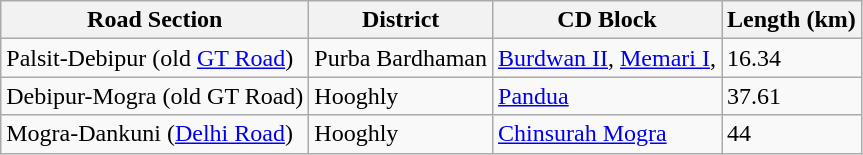<table class="wikitable sortable">
<tr>
<th>Road Section</th>
<th>District</th>
<th>CD Block</th>
<th>Length (km)</th>
</tr>
<tr>
<td>Palsit-Debipur (old <a href='#'>GT Road</a>)</td>
<td>Purba Bardhaman</td>
<td><a href='#'>Burdwan II</a>, <a href='#'>Memari I</a>,</td>
<td>16.34</td>
</tr>
<tr>
<td>Debipur-Mogra (old GT Road)</td>
<td>Hooghly</td>
<td><a href='#'>Pandua</a></td>
<td>37.61</td>
</tr>
<tr>
<td>Mogra-Dankuni (<a href='#'>Delhi Road</a>)</td>
<td>Hooghly</td>
<td><a href='#'>Chinsurah Mogra</a></td>
<td>44</td>
</tr>
</table>
